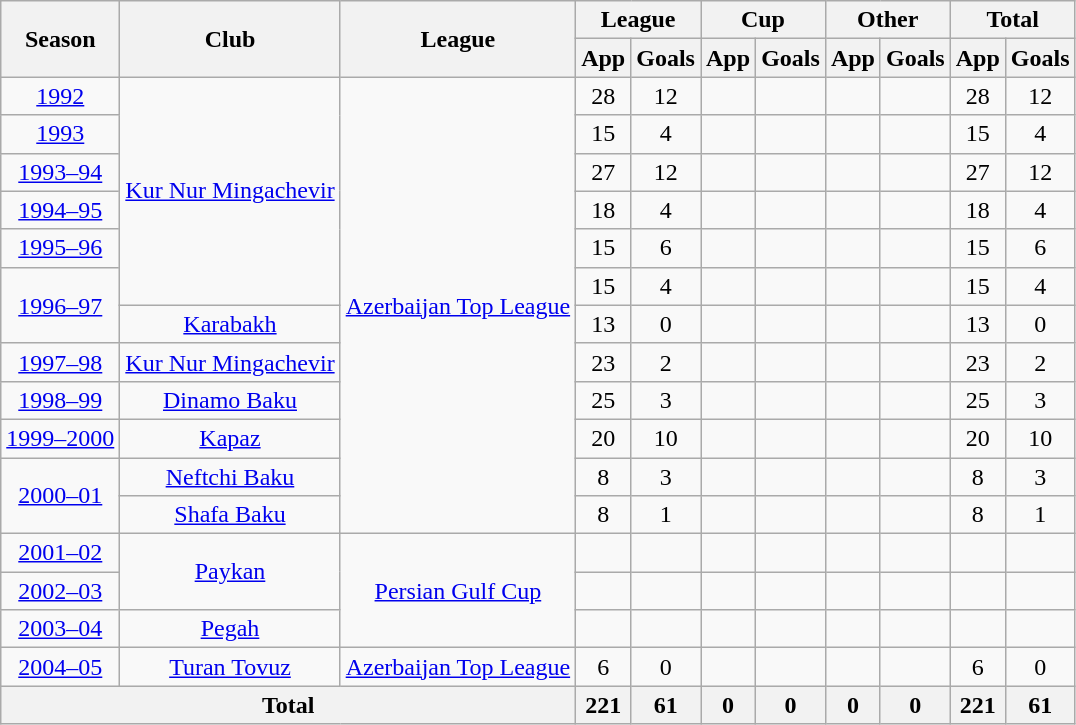<table class="wikitable">
<tr>
<th rowspan=2>Season</th>
<th ! rowspan=2>Club</th>
<th ! rowspan=2>League</th>
<th ! colspan=2>League</th>
<th ! colspan=2>Cup</th>
<th ! colspan=2>Other</th>
<th colspan=3>Total</th>
</tr>
<tr>
<th>App</th>
<th>Goals</th>
<th>App</th>
<th>Goals</th>
<th>App</th>
<th>Goals</th>
<th>App</th>
<th>Goals</th>
</tr>
<tr align=center>
<td><a href='#'>1992</a></td>
<td rowspan="6"><a href='#'>Kur Nur Mingachevir</a></td>
<td rowspan="12"><a href='#'>Azerbaijan Top League</a></td>
<td>28</td>
<td>12</td>
<td></td>
<td></td>
<td></td>
<td></td>
<td>28</td>
<td>12</td>
</tr>
<tr align=center>
<td><a href='#'>1993</a></td>
<td>15</td>
<td>4</td>
<td></td>
<td></td>
<td></td>
<td></td>
<td>15</td>
<td>4</td>
</tr>
<tr align=center>
<td><a href='#'>1993–94</a></td>
<td>27</td>
<td>12</td>
<td></td>
<td></td>
<td></td>
<td></td>
<td>27</td>
<td>12</td>
</tr>
<tr align=center>
<td><a href='#'>1994–95</a></td>
<td>18</td>
<td>4</td>
<td></td>
<td></td>
<td></td>
<td></td>
<td>18</td>
<td>4</td>
</tr>
<tr align=center>
<td><a href='#'>1995–96</a></td>
<td>15</td>
<td>6</td>
<td></td>
<td></td>
<td></td>
<td></td>
<td>15</td>
<td>6</td>
</tr>
<tr align=center>
<td rowspan="2"><a href='#'>1996–97</a></td>
<td>15</td>
<td>4</td>
<td></td>
<td></td>
<td></td>
<td></td>
<td>15</td>
<td>4</td>
</tr>
<tr align=center>
<td><a href='#'>Karabakh</a></td>
<td>13</td>
<td>0</td>
<td></td>
<td></td>
<td></td>
<td></td>
<td>13</td>
<td>0</td>
</tr>
<tr align=center>
<td><a href='#'>1997–98</a></td>
<td><a href='#'>Kur Nur Mingachevir</a></td>
<td>23</td>
<td>2</td>
<td></td>
<td></td>
<td></td>
<td></td>
<td>23</td>
<td>2</td>
</tr>
<tr align=center>
<td><a href='#'>1998–99</a></td>
<td><a href='#'>Dinamo Baku</a></td>
<td>25</td>
<td>3</td>
<td></td>
<td></td>
<td></td>
<td></td>
<td>25</td>
<td>3</td>
</tr>
<tr align=center>
<td><a href='#'>1999–2000</a></td>
<td><a href='#'>Kapaz</a></td>
<td>20</td>
<td>10</td>
<td></td>
<td></td>
<td></td>
<td></td>
<td>20</td>
<td>10</td>
</tr>
<tr align=center>
<td rowspan="2"><a href='#'>2000–01</a></td>
<td><a href='#'>Neftchi Baku</a></td>
<td>8</td>
<td>3</td>
<td></td>
<td></td>
<td></td>
<td></td>
<td>8</td>
<td>3</td>
</tr>
<tr align=center>
<td><a href='#'>Shafa Baku</a></td>
<td>8</td>
<td>1</td>
<td></td>
<td></td>
<td></td>
<td></td>
<td>8</td>
<td>1</td>
</tr>
<tr align=center>
<td><a href='#'>2001–02</a></td>
<td rowspan="2"><a href='#'>Paykan</a></td>
<td rowspan="3"><a href='#'>Persian Gulf Cup</a></td>
<td></td>
<td></td>
<td></td>
<td></td>
<td></td>
<td></td>
<td></td>
<td></td>
</tr>
<tr align=center>
<td><a href='#'>2002–03</a></td>
<td></td>
<td></td>
<td></td>
<td></td>
<td></td>
<td></td>
<td></td>
<td></td>
</tr>
<tr align=center>
<td><a href='#'>2003–04</a></td>
<td><a href='#'>Pegah</a></td>
<td></td>
<td></td>
<td></td>
<td></td>
<td></td>
<td></td>
<td></td>
<td></td>
</tr>
<tr align=center>
<td><a href='#'>2004–05</a></td>
<td><a href='#'>Turan Tovuz</a></td>
<td><a href='#'>Azerbaijan Top League</a></td>
<td>6</td>
<td>0</td>
<td></td>
<td></td>
<td></td>
<td></td>
<td>6</td>
<td>0</td>
</tr>
<tr align=center>
<th colspan="3">Total</th>
<th>221</th>
<th>61</th>
<th>0</th>
<th>0</th>
<th>0</th>
<th>0</th>
<th>221</th>
<th>61</th>
</tr>
</table>
